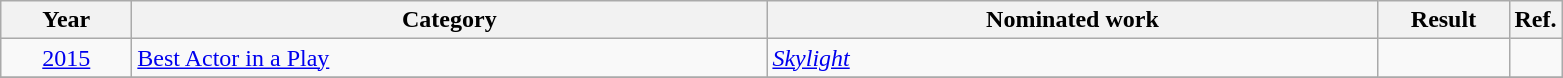<table class=wikitable>
<tr>
<th scope="col" style="width:5em;">Year</th>
<th scope="col" style="width:26em;">Category</th>
<th scope="col" style="width:25em;">Nominated work</th>
<th scope="col" style="width:5em;">Result</th>
<th>Ref.</th>
</tr>
<tr>
<td style="text-align:center;"><a href='#'>2015</a></td>
<td><a href='#'>Best Actor in a Play</a></td>
<td><em><a href='#'>Skylight</a></em></td>
<td></td>
<td></td>
</tr>
<tr>
</tr>
</table>
